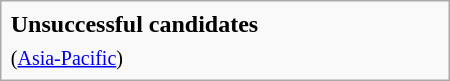<table class="infobox" width="300px">
<tr>
<td><strong>Unsuccessful candidates</strong></td>
</tr>
<tr>
<td> <small>(<a href='#'>Asia-Pacific</a>)</small></td>
</tr>
</table>
